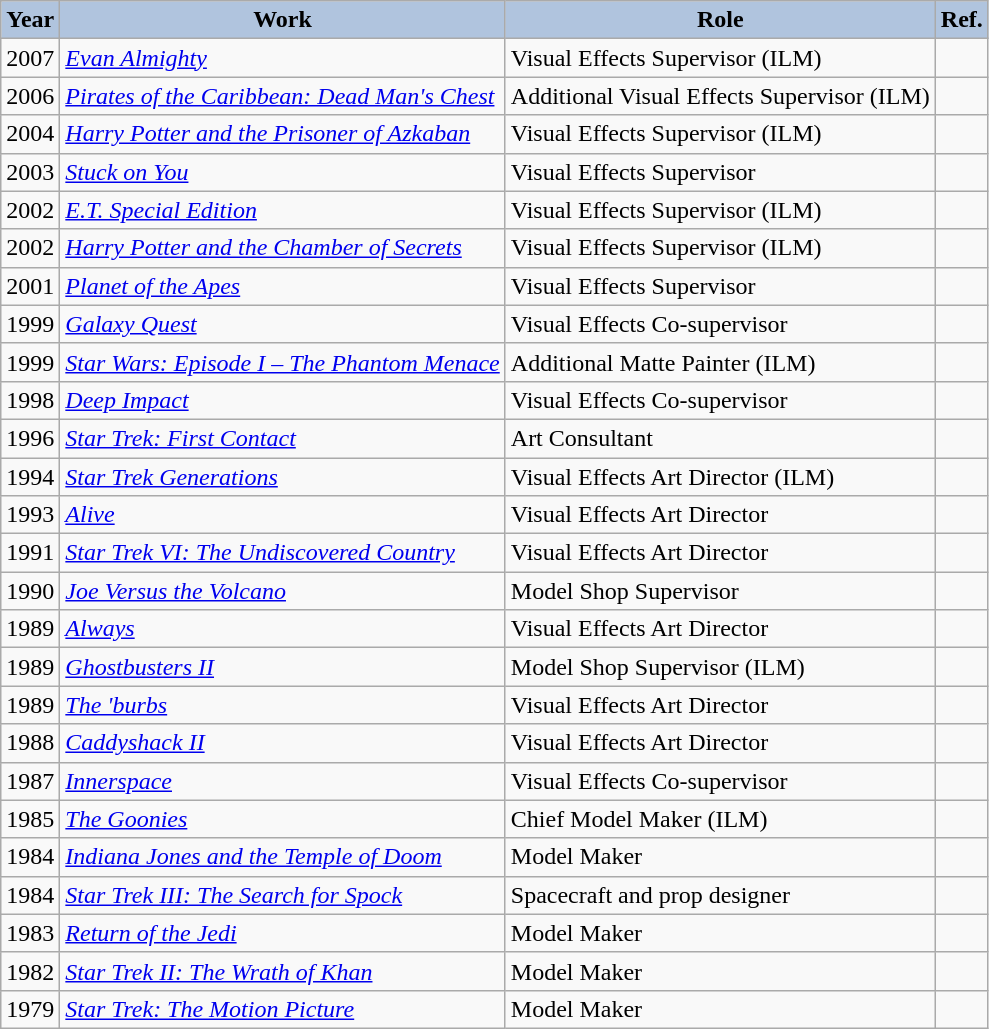<table class="wikitable">
<tr style="text-align:center;">
<th style="background:#B0C4DE">Year</th>
<th style="background:#B0C4DE">Work</th>
<th style="background:#B0C4DE">Role</th>
<th style="background:#B0C4DE">Ref.</th>
</tr>
<tr>
<td>2007</td>
<td><em><a href='#'>Evan Almighty</a></em></td>
<td>Visual Effects Supervisor (ILM)</td>
<td></td>
</tr>
<tr>
<td>2006</td>
<td><em><a href='#'>Pirates of the Caribbean: Dead Man's Chest</a></em></td>
<td>Additional Visual Effects Supervisor (ILM)</td>
<td></td>
</tr>
<tr>
<td>2004</td>
<td><em><a href='#'>Harry Potter and the Prisoner of Azkaban</a></em></td>
<td>Visual Effects Supervisor (ILM)</td>
<td></td>
</tr>
<tr>
<td>2003</td>
<td><em><a href='#'>Stuck on You</a></em></td>
<td>Visual Effects Supervisor</td>
<td></td>
</tr>
<tr>
<td>2002</td>
<td><em><a href='#'>E.T. Special Edition</a></em></td>
<td>Visual Effects Supervisor (ILM)</td>
<td></td>
</tr>
<tr>
<td>2002</td>
<td><em><a href='#'>Harry Potter and the Chamber of Secrets</a></em></td>
<td>Visual Effects Supervisor (ILM)</td>
<td></td>
</tr>
<tr>
<td>2001</td>
<td><em><a href='#'>Planet of the Apes</a></em></td>
<td>Visual Effects Supervisor</td>
<td></td>
</tr>
<tr>
<td>1999</td>
<td><em><a href='#'>Galaxy Quest</a></em></td>
<td>Visual Effects Co-supervisor</td>
<td></td>
</tr>
<tr>
<td>1999</td>
<td><em><a href='#'>Star Wars: Episode I – The Phantom Menace</a></em></td>
<td>Additional Matte Painter (ILM)</td>
<td></td>
</tr>
<tr>
<td>1998</td>
<td><em><a href='#'>Deep Impact</a></em></td>
<td>Visual Effects Co-supervisor</td>
<td></td>
</tr>
<tr>
<td>1996</td>
<td><em><a href='#'>Star Trek: First Contact</a></em></td>
<td>Art Consultant</td>
<td></td>
</tr>
<tr>
<td>1994</td>
<td><em><a href='#'>Star Trek Generations</a></em></td>
<td>Visual Effects Art Director (ILM)</td>
<td></td>
</tr>
<tr>
<td>1993</td>
<td><em><a href='#'>Alive</a></em></td>
<td>Visual Effects Art Director</td>
<td></td>
</tr>
<tr>
<td>1991</td>
<td><em><a href='#'>Star Trek VI: The Undiscovered Country</a></em></td>
<td>Visual Effects Art Director</td>
<td></td>
</tr>
<tr>
<td>1990</td>
<td><em><a href='#'>Joe Versus the Volcano</a></em></td>
<td>Model Shop Supervisor</td>
<td></td>
</tr>
<tr>
<td>1989</td>
<td><em><a href='#'>Always</a></em></td>
<td>Visual Effects Art Director</td>
<td></td>
</tr>
<tr>
<td>1989</td>
<td><em><a href='#'>Ghostbusters II</a></em></td>
<td>Model Shop Supervisor (ILM)</td>
<td></td>
</tr>
<tr>
<td>1989</td>
<td><em><a href='#'>The 'burbs</a></em></td>
<td>Visual Effects Art Director</td>
<td></td>
</tr>
<tr>
<td>1988</td>
<td><em><a href='#'>Caddyshack II</a></em></td>
<td>Visual Effects Art Director</td>
<td></td>
</tr>
<tr>
<td>1987</td>
<td><em><a href='#'>Innerspace</a></em></td>
<td>Visual Effects Co-supervisor</td>
<td></td>
</tr>
<tr>
<td>1985</td>
<td><em><a href='#'>The Goonies</a></em></td>
<td>Chief Model Maker (ILM)</td>
<td></td>
</tr>
<tr>
<td>1984</td>
<td><em><a href='#'>Indiana Jones and the Temple of Doom</a></em></td>
<td>Model Maker</td>
<td></td>
</tr>
<tr>
<td>1984</td>
<td><em><a href='#'>Star Trek III: The Search for Spock</a></em></td>
<td>Spacecraft and prop designer</td>
<td></td>
</tr>
<tr>
<td>1983</td>
<td><em><a href='#'>Return of the Jedi</a></em></td>
<td>Model Maker</td>
<td></td>
</tr>
<tr>
<td>1982</td>
<td><em><a href='#'>Star Trek II: The Wrath of Khan</a></em></td>
<td>Model Maker</td>
<td></td>
</tr>
<tr>
<td>1979</td>
<td><em><a href='#'>Star Trek: The Motion Picture</a></em></td>
<td>Model Maker</td>
<td></td>
</tr>
</table>
